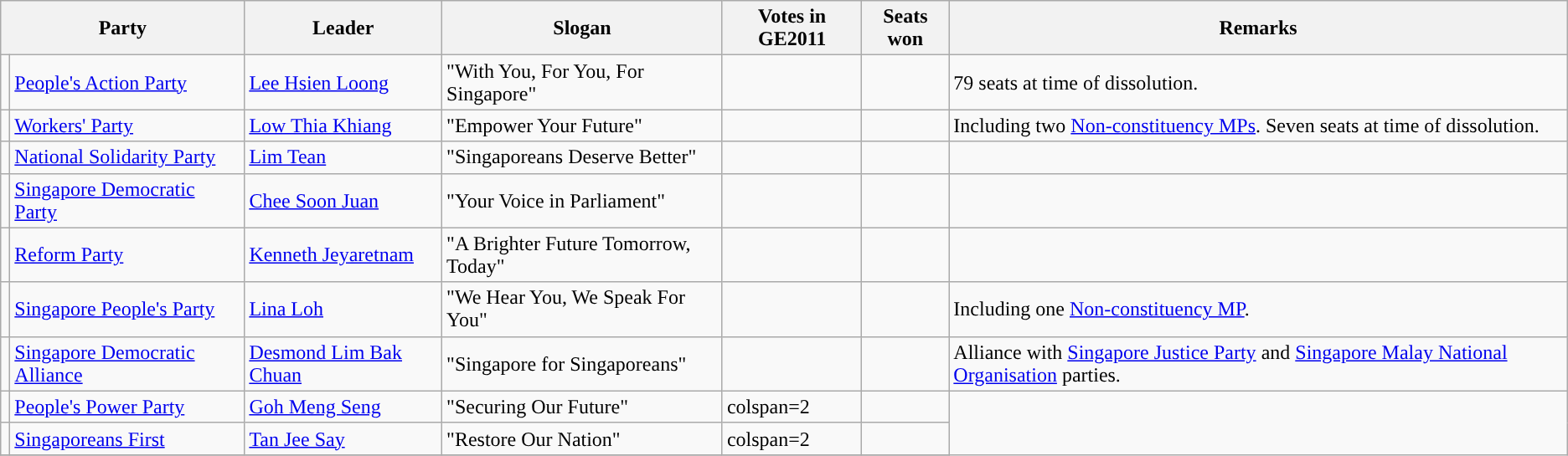<table class="wikitable">
<tr>
<th colspan=2>Party</th>
<th>Leader</th>
<th>Slogan</th>
<th>Votes in GE2011</th>
<th>Seats won</th>
<th>Remarks</th>
</tr>
<tr>
<td style="background: "></td>
<td><a href='#'>People's Action Party</a></td>
<td><a href='#'>Lee Hsien Loong</a></td>
<td>"With You, For You, For Singapore"</td>
<td></td>
<td></td>
<td>79 seats at time of dissolution.</td>
</tr>
<tr>
<td style="background: "></td>
<td><a href='#'>Workers' Party</a></td>
<td><a href='#'>Low Thia Khiang</a></td>
<td>"Empower Your Future"</td>
<td></td>
<td></td>
<td>Including two <a href='#'>Non-constituency MPs</a>. Seven seats at time of dissolution.</td>
</tr>
<tr>
<td style="background: "></td>
<td><a href='#'>National Solidarity Party</a></td>
<td><a href='#'>Lim Tean</a></td>
<td>"Singaporeans Deserve Better"</td>
<td></td>
<td></td>
<td></td>
</tr>
<tr>
<td style="background: "></td>
<td><a href='#'>Singapore Democratic Party</a></td>
<td><a href='#'>Chee Soon Juan</a></td>
<td>"Your Voice in Parliament"</td>
<td></td>
<td></td>
<td></td>
</tr>
<tr>
<td style="background: "></td>
<td><a href='#'>Reform Party</a></td>
<td><a href='#'>Kenneth Jeyaretnam</a></td>
<td>"A Brighter Future Tomorrow, Today"</td>
<td></td>
<td></td>
<td></td>
</tr>
<tr>
<td style="background: "></td>
<td><a href='#'>Singapore People's Party</a></td>
<td><a href='#'>Lina Loh</a></td>
<td>"We Hear You, We Speak For You"</td>
<td></td>
<td></td>
<td>Including one <a href='#'>Non-constituency MP</a>.</td>
</tr>
<tr>
<td style="background: "></td>
<td><a href='#'>Singapore Democratic Alliance</a></td>
<td><a href='#'>Desmond Lim Bak Chuan</a></td>
<td>"Singapore for Singaporeans"</td>
<td></td>
<td></td>
<td>Alliance with <a href='#'>Singapore Justice Party</a> and <a href='#'>Singapore Malay National Organisation</a> parties.</td>
</tr>
<tr>
<td style="background: "></td>
<td><a href='#'>People's Power Party</a></td>
<td><a href='#'>Goh Meng Seng</a></td>
<td>"Securing Our Future"</td>
<td>colspan=2 </td>
<td></td>
</tr>
<tr>
<td style="background: "></td>
<td><a href='#'>Singaporeans First</a></td>
<td><a href='#'>Tan Jee Say</a></td>
<td>"Restore Our Nation"</td>
<td>colspan=2 </td>
<td></td>
</tr>
<tr>
</tr>
</table>
